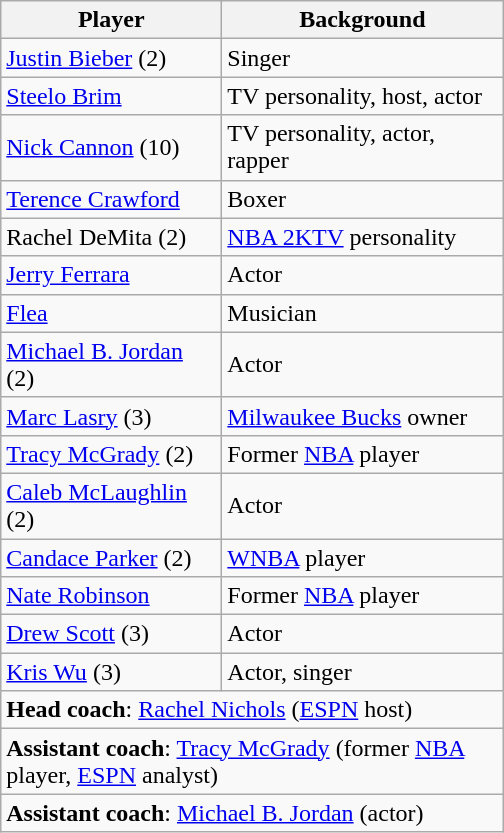<table class="wikitable">
<tr>
<th width=140>Player</th>
<th width=180>Background</th>
</tr>
<tr>
<td><a href='#'>Justin Bieber</a> (2)</td>
<td>Singer</td>
</tr>
<tr>
<td><a href='#'>Steelo Brim</a></td>
<td>TV personality, host, actor</td>
</tr>
<tr>
<td><a href='#'>Nick Cannon</a> (10)</td>
<td>TV personality, actor, rapper</td>
</tr>
<tr>
<td><a href='#'>Terence Crawford</a></td>
<td>Boxer</td>
</tr>
<tr>
<td>Rachel DeMita (2)</td>
<td><a href='#'>NBA 2KTV</a> personality</td>
</tr>
<tr>
<td><a href='#'>Jerry Ferrara</a></td>
<td>Actor</td>
</tr>
<tr>
<td><a href='#'>Flea</a></td>
<td>Musician</td>
</tr>
<tr>
<td><a href='#'>Michael B. Jordan</a> (2)</td>
<td>Actor</td>
</tr>
<tr>
<td><a href='#'>Marc Lasry</a> (3)</td>
<td><a href='#'>Milwaukee Bucks</a> owner</td>
</tr>
<tr>
<td><a href='#'>Tracy McGrady</a> (2)</td>
<td>Former <a href='#'>NBA</a> player</td>
</tr>
<tr>
<td><a href='#'>Caleb McLaughlin</a> (2)</td>
<td>Actor</td>
</tr>
<tr>
<td><a href='#'>Candace Parker</a> (2)</td>
<td><a href='#'>WNBA</a> player</td>
</tr>
<tr>
<td><a href='#'>Nate Robinson</a></td>
<td>Former <a href='#'>NBA</a> player</td>
</tr>
<tr>
<td><a href='#'>Drew Scott</a> (3)</td>
<td>Actor</td>
</tr>
<tr>
<td><a href='#'>Kris Wu</a> (3)</td>
<td>Actor, singer</td>
</tr>
<tr>
<td colspan="3"><strong>Head coach</strong>: <a href='#'>Rachel Nichols</a> (<a href='#'>ESPN</a> host)</td>
</tr>
<tr>
<td colspan="3"><strong>Assistant coach</strong>: <a href='#'>Tracy McGrady</a> (former <a href='#'>NBA</a> player, <a href='#'>ESPN</a> analyst)</td>
</tr>
<tr>
<td colspan="3"><strong>Assistant coach</strong>: <a href='#'>Michael B. Jordan</a> (actor)</td>
</tr>
</table>
